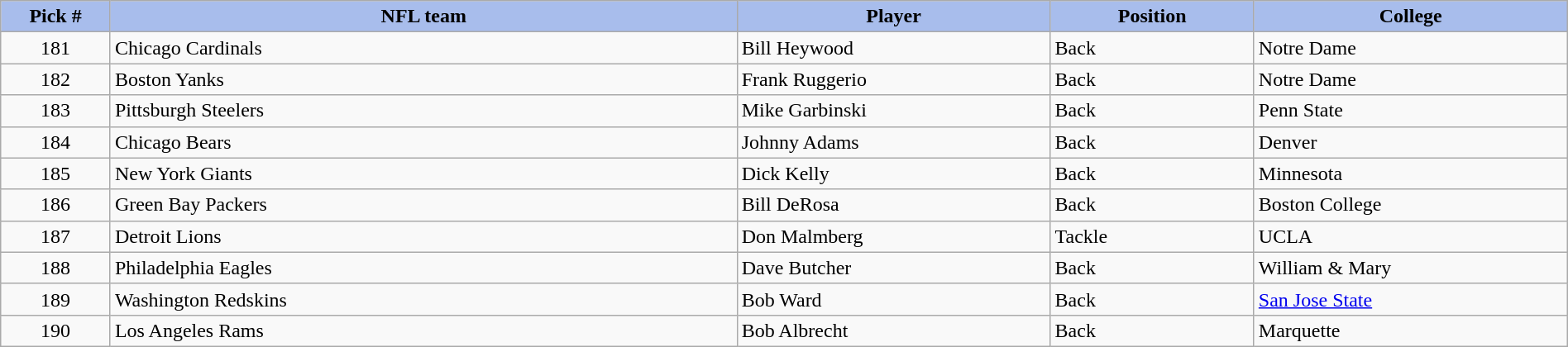<table class="wikitable sortable sortable" style="width: 100%">
<tr>
<th style="background:#A8BDEC;" width=7%>Pick #</th>
<th width=40% style="background:#A8BDEC;">NFL team</th>
<th width=20% style="background:#A8BDEC;">Player</th>
<th width=13% style="background:#A8BDEC;">Position</th>
<th style="background:#A8BDEC;">College</th>
</tr>
<tr>
<td align=center>181</td>
<td>Chicago Cardinals</td>
<td>Bill Heywood</td>
<td>Back</td>
<td>Notre Dame</td>
</tr>
<tr>
<td align=center>182</td>
<td>Boston Yanks</td>
<td>Frank Ruggerio</td>
<td>Back</td>
<td>Notre Dame</td>
</tr>
<tr>
<td align=center>183</td>
<td>Pittsburgh Steelers</td>
<td>Mike Garbinski</td>
<td>Back</td>
<td>Penn State</td>
</tr>
<tr>
<td align=center>184</td>
<td>Chicago Bears</td>
<td>Johnny Adams</td>
<td>Back</td>
<td>Denver</td>
</tr>
<tr>
<td align=center>185</td>
<td>New York Giants</td>
<td>Dick Kelly</td>
<td>Back</td>
<td>Minnesota</td>
</tr>
<tr>
<td align=center>186</td>
<td>Green Bay Packers</td>
<td>Bill DeRosa</td>
<td>Back</td>
<td>Boston College</td>
</tr>
<tr>
<td align=center>187</td>
<td>Detroit Lions</td>
<td>Don Malmberg</td>
<td>Tackle</td>
<td>UCLA</td>
</tr>
<tr>
<td align=center>188</td>
<td>Philadelphia Eagles</td>
<td>Dave Butcher</td>
<td>Back</td>
<td>William & Mary</td>
</tr>
<tr>
<td align=center>189</td>
<td>Washington Redskins</td>
<td>Bob Ward</td>
<td>Back</td>
<td><a href='#'>San Jose State</a></td>
</tr>
<tr>
<td align=center>190</td>
<td>Los Angeles Rams</td>
<td>Bob Albrecht</td>
<td>Back</td>
<td>Marquette</td>
</tr>
</table>
